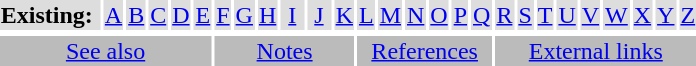<table align=center>
<tr>
<th bgcolor=#dddddd align=left><strong>Existing</strong>: </th>
<td bgcolor=#dddddd><a href='#'>A</a></td>
<td bgcolor=#dddddd><a href='#'>B</a></td>
<td bgcolor=#dddddd><a href='#'>C</a></td>
<td bgcolor=#dddddd><a href='#'>D</a></td>
<td bgcolor=#dddddd><a href='#'>E</a></td>
<td bgcolor=#dddddd><a href='#'>F</a></td>
<td bgcolor=#dddddd><a href='#'>G</a></td>
<td bgcolor=#dddddd><a href='#'>H</a></td>
<td bgcolor=#dddddd> <a href='#'>I</a> </td>
<td bgcolor=#dddddd> <a href='#'>J</a> </td>
<td bgcolor=#dddddd><a href='#'>K</a></td>
<td bgcolor=#dddddd><a href='#'>L</a></td>
<td bgcolor=#dddddd><a href='#'>M</a></td>
<td bgcolor=#dddddd><a href='#'>N</a></td>
<td bgcolor=#dddddd><a href='#'>O</a></td>
<td bgcolor=#dddddd><a href='#'>P</a></td>
<td bgcolor=#dddddd><a href='#'>Q</a></td>
<td bgcolor=#dddddd><a href='#'>R</a></td>
<td bgcolor=#dddddd><a href='#'>S</a></td>
<td bgcolor=#dddddd><a href='#'>T</a></td>
<td bgcolor=#dddddd><a href='#'>U</a></td>
<td bgcolor=#dddddd><a href='#'>V</a></td>
<td bgcolor=#dddddd><a href='#'>W</a></td>
<td bgcolor=#dddddd><a href='#'>X</a></td>
<td bgcolor=#dddddd><a href='#'>Y</a></td>
<td bgcolor=#dddddd><a href='#'>Z</a></td>
</tr>
<tr>
</tr>
<tr>
<td colspan=6 align=center bgcolor=#bbbbbb><a href='#'>See also</a></td>
<td colspan=6 align=center bgcolor=#bbbbbb><a href='#'>Notes</a></td>
<td colspan=6 align=center bgcolor=#bbbbbb><a href='#'>References</a></td>
<td colspan=10 align=center bgcolor=#bbbbbb><a href='#'>External links</a></td>
</tr>
</table>
